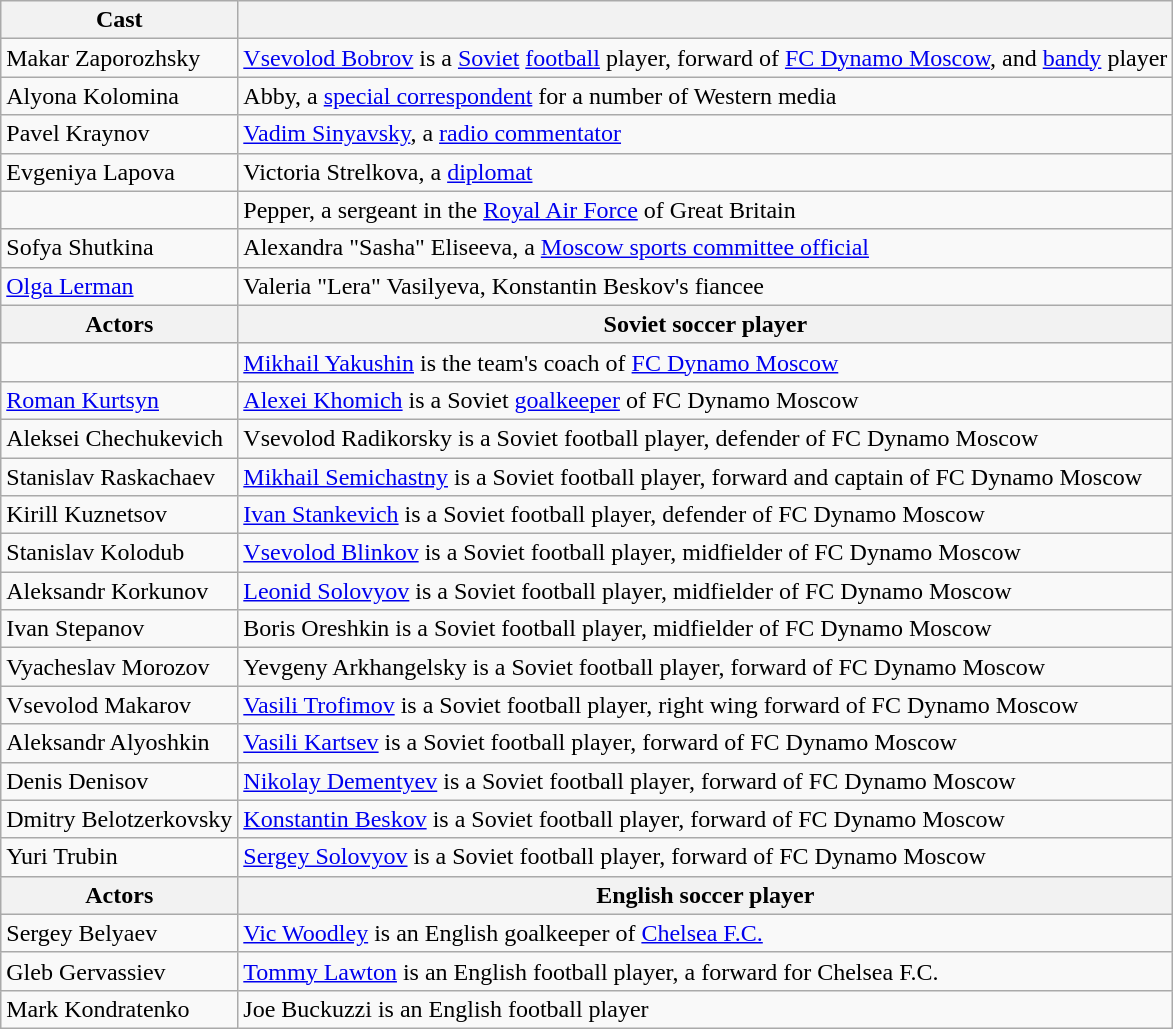<table class="wikitable">
<tr>
<th>Cast</th>
<th></th>
</tr>
<tr>
<td>Makar Zaporozhsky</td>
<td><a href='#'>Vsevolod Bobrov</a> is a <a href='#'>Soviet</a> <a href='#'>football</a> player, forward of <a href='#'>FC Dynamo Moscow</a>, and <a href='#'>bandy</a> player</td>
</tr>
<tr>
<td>Alyona Kolomina</td>
<td>Abby, a <a href='#'>special correspondent</a> for a number of Western media</td>
</tr>
<tr>
<td>Pavel Kraynov</td>
<td><a href='#'>Vadim Sinyavsky</a>, a <a href='#'>radio commentator</a></td>
</tr>
<tr>
<td>Evgeniya Lapova</td>
<td>Victoria Strelkova, a <a href='#'>diplomat</a></td>
</tr>
<tr>
<td></td>
<td>Pepper, a sergeant in the <a href='#'>Royal Air Force</a> of Great Britain</td>
</tr>
<tr>
<td>Sofya Shutkina</td>
<td>Alexandra "Sasha" Eliseeva, a <a href='#'>Moscow sports committee official</a></td>
</tr>
<tr>
<td><a href='#'>Olga Lerman</a></td>
<td>Valeria "Lera" Vasilyeva, Konstantin Beskov's fiancee</td>
</tr>
<tr>
<th>Actors</th>
<th>Soviet soccer player</th>
</tr>
<tr>
<td></td>
<td><a href='#'>Mikhail Yakushin</a> is the team's coach of <a href='#'>FC Dynamo Moscow</a></td>
</tr>
<tr>
<td><a href='#'>Roman Kurtsyn</a></td>
<td><a href='#'>Alexei Khomich</a> is a Soviet <a href='#'>goalkeeper</a> of FC Dynamo Moscow</td>
</tr>
<tr>
<td>Aleksei Chechukevich</td>
<td>Vsevolod Radikorsky is a Soviet football player, defender of FC Dynamo Moscow</td>
</tr>
<tr>
<td>Stanislav Raskachaev</td>
<td><a href='#'>Mikhail Semichastny</a> is a Soviet football player, forward and captain of FC Dynamo Moscow</td>
</tr>
<tr>
<td>Kirill Kuznetsov</td>
<td><a href='#'>Ivan Stankevich</a> is a Soviet football player, defender of FC Dynamo Moscow</td>
</tr>
<tr>
<td>Stanislav Kolodub</td>
<td><a href='#'>Vsevolod Blinkov</a> is a Soviet football player, midfielder of FC Dynamo Moscow</td>
</tr>
<tr>
<td>Aleksandr Korkunov</td>
<td><a href='#'>Leonid Solovyov</a> is a Soviet football player, midfielder of FC Dynamo Moscow</td>
</tr>
<tr>
<td>Ivan Stepanov</td>
<td>Boris Oreshkin  is a Soviet football player, midfielder of FC Dynamo Moscow</td>
</tr>
<tr>
<td>Vyacheslav Morozov</td>
<td>Yevgeny Arkhangelsky  is a Soviet football player, forward of FC Dynamo Moscow</td>
</tr>
<tr>
<td>Vsevolod Makarov</td>
<td><a href='#'>Vasili Trofimov</a> is a Soviet football player, right wing forward of FC Dynamo Moscow</td>
</tr>
<tr>
<td>Aleksandr Alyoshkin</td>
<td><a href='#'>Vasili Kartsev</a> is a Soviet football player, forward of FC Dynamo Moscow</td>
</tr>
<tr>
<td>Denis Denisov</td>
<td><a href='#'>Nikolay Dementyev</a> is a Soviet football player, forward of FC Dynamo Moscow</td>
</tr>
<tr>
<td>Dmitry Belotzerkovsky</td>
<td><a href='#'>Konstantin Beskov</a> is a Soviet football player, forward of FC Dynamo Moscow</td>
</tr>
<tr>
<td>Yuri Trubin</td>
<td><a href='#'>Sergey Solovyov</a> is a Soviet football player, forward of FC Dynamo Moscow</td>
</tr>
<tr>
<th>Actors</th>
<th>English soccer player</th>
</tr>
<tr>
<td>Sergey Belyaev</td>
<td><a href='#'>Vic Woodley</a> is an English goalkeeper of <a href='#'>Chelsea F.C.</a></td>
</tr>
<tr>
<td>Gleb Gervassiev</td>
<td><a href='#'>Tommy Lawton</a> is an English football player, a forward for Chelsea F.C.</td>
</tr>
<tr>
<td>Mark Kondratenko</td>
<td>Joe Buckuzzi  is an English football player</td>
</tr>
</table>
